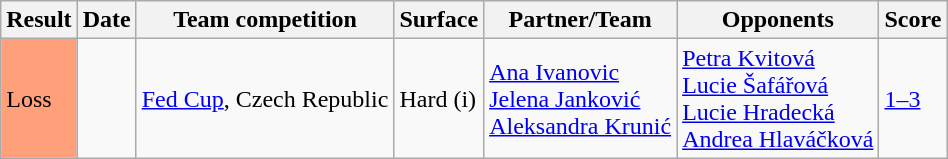<table class="sortable wikitable">
<tr>
<th>Result</th>
<th>Date</th>
<th>Team competition</th>
<th>Surface</th>
<th>Partner/Team</th>
<th>Opponents</th>
<th class="unsortable">Score</th>
</tr>
<tr>
<td bgcolor=FFA07A>Loss</td>
<td><a href='#'></a></td>
<td><a href='#'>Fed Cup</a>, Czech Republic</td>
<td>Hard (i)</td>
<td> <a href='#'>Ana Ivanovic</a><br> <a href='#'>Jelena Janković</a><br> <a href='#'>Aleksandra Krunić</a></td>
<td> <a href='#'>Petra Kvitová</a><br> <a href='#'>Lucie Šafářová</a><br> <a href='#'>Lucie Hradecká</a><br> <a href='#'>Andrea Hlaváčková</a></td>
<td><a href='#'>1–3</a></td>
</tr>
</table>
